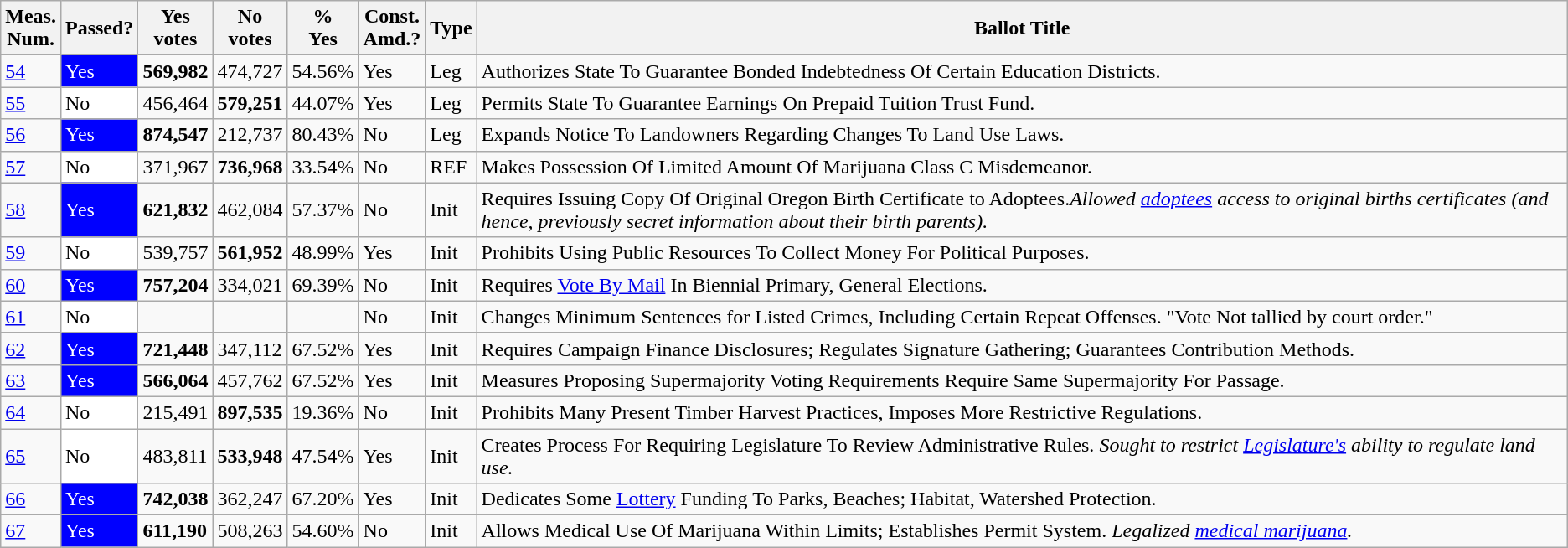<table class="wikitable sortable">
<tr>
<th>Meas.<br>Num.</th>
<th>Passed?</th>
<th>Yes<br>votes</th>
<th>No<br>votes</th>
<th>%<br>Yes</th>
<th>Const.<br>Amd.?</th>
<th>Type<br></th>
<th>Ballot Title</th>
</tr>
<tr>
<td><a href='#'>54</a></td>
<td style="background:blue;color:white">Yes</td>
<td><strong>569,982</strong></td>
<td>474,727</td>
<td>54.56%</td>
<td>Yes</td>
<td>Leg</td>
<td style="text-align: left">Authorizes State To Guarantee Bonded Indebtedness Of Certain Education Districts.</td>
</tr>
<tr>
<td><a href='#'>55</a></td>
<td style="background:white;color:black">No</td>
<td>456,464</td>
<td><strong>579,251</strong></td>
<td>44.07%</td>
<td>Yes</td>
<td>Leg</td>
<td style="text-align: left">Permits State To Guarantee Earnings On Prepaid Tuition Trust Fund.</td>
</tr>
<tr>
<td><a href='#'>56</a></td>
<td style="background:blue;color:white">Yes</td>
<td><strong>874,547</strong></td>
<td>212,737</td>
<td>80.43%</td>
<td>No</td>
<td>Leg</td>
<td style="text-align: left">Expands Notice To Landowners Regarding Changes To Land Use Laws.</td>
</tr>
<tr>
<td><a href='#'>57</a></td>
<td style="background:white;color:black">No</td>
<td>371,967</td>
<td><strong>736,968</strong></td>
<td>33.54%</td>
<td>No</td>
<td>REF</td>
<td style="text-align: left">Makes Possession Of Limited Amount Of Marijuana Class C Misdemeanor.</td>
</tr>
<tr>
<td><a href='#'>58</a></td>
<td style="background:blue;color:white">Yes</td>
<td><strong>621,832</strong></td>
<td>462,084</td>
<td>57.37%</td>
<td>No</td>
<td>Init</td>
<td style="text-align: left">Requires Issuing Copy Of Original Oregon Birth Certificate to Adoptees.<em>Allowed <a href='#'>adoptees</a> access to original births certificates (and hence, previously secret information about their birth parents).</em></td>
</tr>
<tr>
<td><a href='#'>59</a></td>
<td style="background:white;color:black">No</td>
<td>539,757</td>
<td><strong>561,952</strong></td>
<td>48.99%</td>
<td>Yes</td>
<td>Init</td>
<td style="text-align: left">Prohibits Using Public Resources To Collect Money For Political Purposes.</td>
</tr>
<tr>
<td><a href='#'>60</a></td>
<td style="background:blue;color:white">Yes</td>
<td><strong>757,204</strong></td>
<td>334,021</td>
<td>69.39%</td>
<td>No</td>
<td>Init</td>
<td style="text-align: left">Requires <a href='#'>Vote By Mail</a> In Biennial Primary, General Elections.</td>
</tr>
<tr>
<td><a href='#'>61</a></td>
<td style="background:white;color:black">No</td>
<td><br></td>
<td><br></td>
<td><br></td>
<td>No</td>
<td>Init</td>
<td style="text-align: left">Changes Minimum Sentences for Listed Crimes, Including Certain Repeat Offenses. "Vote Not tallied by court order."</td>
</tr>
<tr>
<td><a href='#'>62</a></td>
<td style="background:blue;color:white">Yes</td>
<td><strong>721,448</strong></td>
<td>347,112</td>
<td>67.52%</td>
<td>Yes</td>
<td>Init</td>
<td style="text-align: left">Requires Campaign Finance Disclosures; Regulates Signature Gathering; Guarantees Contribution Methods.</td>
</tr>
<tr>
<td><a href='#'>63</a></td>
<td style="background:blue;color:white">Yes</td>
<td><strong>566,064</strong></td>
<td>457,762</td>
<td>67.52%</td>
<td>Yes</td>
<td>Init</td>
<td style="text-align: left">Measures Proposing Supermajority Voting Requirements Require Same Supermajority For Passage.</td>
</tr>
<tr>
<td><a href='#'>64</a></td>
<td style="background:white;color:black">No</td>
<td>215,491</td>
<td><strong>897,535</strong></td>
<td>19.36%</td>
<td>No</td>
<td>Init</td>
<td style="text-align: left">Prohibits Many Present Timber Harvest Practices, Imposes More Restrictive Regulations.</td>
</tr>
<tr>
<td><a href='#'>65</a></td>
<td style="background:white;color:black">No</td>
<td>483,811</td>
<td><strong>533,948</strong></td>
<td>47.54%</td>
<td>Yes</td>
<td>Init</td>
<td style="text-align: left">Creates Process For Requiring Legislature To Review Administrative Rules. <em>Sought to restrict <a href='#'>Legislature's</a> ability to regulate land use.</em></td>
</tr>
<tr>
<td><a href='#'>66</a></td>
<td style="background:blue;color:white">Yes</td>
<td><strong>742,038</strong></td>
<td>362,247</td>
<td>67.20%</td>
<td>Yes</td>
<td>Init</td>
<td style="text-align: left">Dedicates Some <a href='#'>Lottery</a> Funding To Parks, Beaches; Habitat, Watershed Protection.</td>
</tr>
<tr>
<td><a href='#'>67</a></td>
<td style="background:blue;color:white">Yes</td>
<td><strong>611,190</strong></td>
<td>508,263</td>
<td>54.60%</td>
<td>No</td>
<td>Init</td>
<td style="text-align: left">Allows Medical Use Of Marijuana Within Limits; Establishes Permit System. <em>Legalized <a href='#'>medical marijuana</a>.</em></td>
</tr>
</table>
